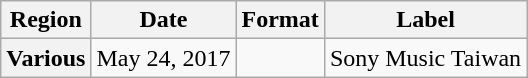<table class="wikitable plainrowheaders">
<tr>
<th scope="col">Region</th>
<th scope="col">Date</th>
<th scope="col">Format</th>
<th scope="col">Label</th>
</tr>
<tr>
<th scope="row">Various</th>
<td>May 24, 2017</td>
<td></td>
<td scope="row">Sony Music Taiwan</td>
</tr>
</table>
